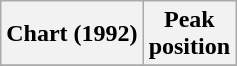<table class="wikitable sortable plainrowheaders">
<tr>
<th>Chart (1992)</th>
<th>Peak<br>position</th>
</tr>
<tr>
</tr>
</table>
